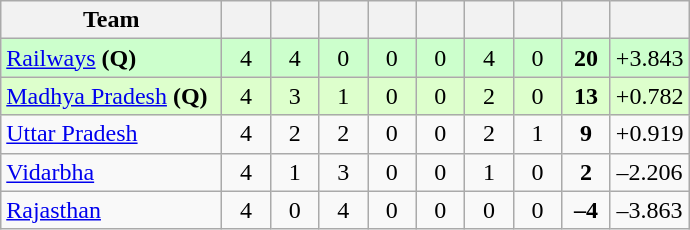<table class="wikitable" style="text-align:center">
<tr>
<th style="width:140px;">Team</th>
<th style="width:25px;"></th>
<th style="width:25px;"></th>
<th style="width:25px;"></th>
<th style="width:25px;"></th>
<th style="width:25px;"></th>
<th style="width:25px;"></th>
<th style="width:25px;"></th>
<th style="width:25px;"></th>
<th style="width:40px;"></th>
</tr>
<tr style="background:#cfc;">
<td style="text-align:left"><a href='#'>Railways</a> <strong>(Q)</strong></td>
<td>4</td>
<td>4</td>
<td>0</td>
<td>0</td>
<td>0</td>
<td>4</td>
<td>0</td>
<td><strong>20</strong></td>
<td>+3.843</td>
</tr>
<tr style="background:#dfc;">
<td style="text-align:left"><a href='#'>Madhya Pradesh</a> <strong>(Q)</strong></td>
<td>4</td>
<td>3</td>
<td>1</td>
<td>0</td>
<td>0</td>
<td>2</td>
<td>0</td>
<td><strong>13</strong></td>
<td>+0.782</td>
</tr>
<tr>
<td style="text-align:left"><a href='#'>Uttar Pradesh</a></td>
<td>4</td>
<td>2</td>
<td>2</td>
<td>0</td>
<td>0</td>
<td>2</td>
<td>1</td>
<td><strong>9</strong></td>
<td>+0.919</td>
</tr>
<tr>
<td style="text-align:left"><a href='#'>Vidarbha</a></td>
<td>4</td>
<td>1</td>
<td>3</td>
<td>0</td>
<td>0</td>
<td>1</td>
<td>0</td>
<td><strong>2</strong></td>
<td>–2.206</td>
</tr>
<tr>
<td style="text-align:left"><a href='#'>Rajasthan</a></td>
<td>4</td>
<td>0</td>
<td>4</td>
<td>0</td>
<td>0</td>
<td>0</td>
<td>0</td>
<td><strong>–4</strong></td>
<td>–3.863</td>
</tr>
</table>
